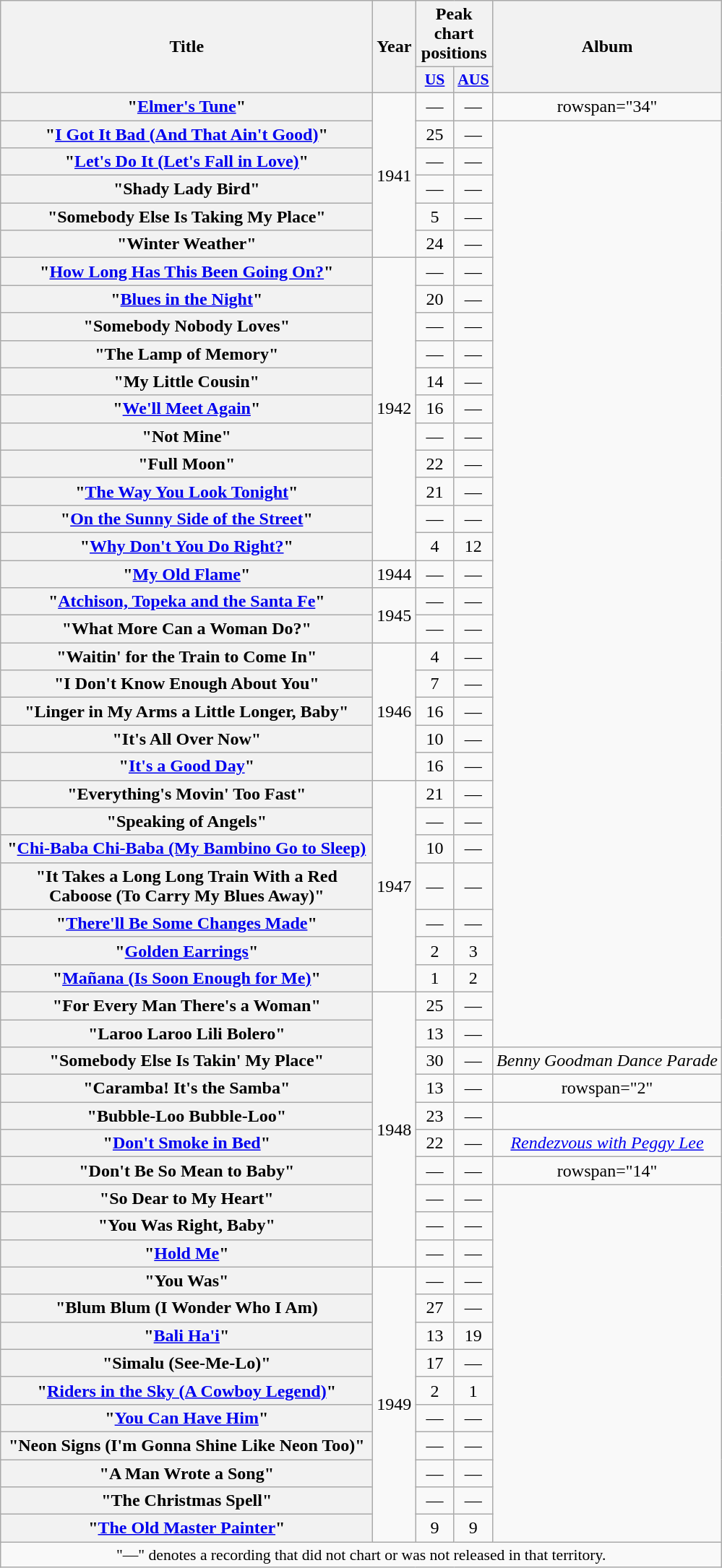<table class="wikitable plainrowheaders" style="text-align:center;" border="1">
<tr>
<th scope="col" rowspan="2" style="width:21em;">Title</th>
<th scope="col" rowspan="2">Year</th>
<th scope="col" colspan="2">Peak chart<br>positions</th>
<th scope="col" rowspan="2">Album</th>
</tr>
<tr>
<th scope="col" style="width:2em;font-size:90%;"><a href='#'>US</a><br></th>
<th scope="col" style="width:2em;font-size:90%;"><a href='#'>AUS</a><br></th>
</tr>
<tr>
<th scope="row">"<a href='#'>Elmer's Tune</a>"<br></th>
<td rowspan="6">1941</td>
<td>—</td>
<td>—</td>
<td>rowspan="34" </td>
</tr>
<tr>
<th scope="row">"<a href='#'>I Got It Bad (And That Ain't Good)</a>"<br></th>
<td>25</td>
<td>—</td>
</tr>
<tr>
<th scope="row">"<a href='#'>Let's Do It (Let's Fall in Love)</a>"<br></th>
<td>—</td>
<td>—</td>
</tr>
<tr>
<th scope="row">"Shady Lady Bird"<br></th>
<td>—</td>
<td>—</td>
</tr>
<tr>
<th scope="row">"Somebody Else Is Taking My Place"<br></th>
<td>5</td>
<td>—</td>
</tr>
<tr>
<th scope="row">"Winter Weather"<br></th>
<td>24</td>
<td>—</td>
</tr>
<tr>
<th scope="row">"<a href='#'>How Long Has This Been Going On?</a>"<br></th>
<td rowspan="11">1942</td>
<td>—</td>
<td>—</td>
</tr>
<tr>
<th scope="row">"<a href='#'>Blues in the Night</a>"<br></th>
<td>20</td>
<td>—</td>
</tr>
<tr>
<th scope="row">"Somebody Nobody Loves"<br></th>
<td>—</td>
<td>—</td>
</tr>
<tr>
<th scope="row">"The Lamp of Memory"<br></th>
<td>—</td>
<td>—</td>
</tr>
<tr>
<th scope="row">"My Little Cousin"<br></th>
<td>14</td>
<td>—</td>
</tr>
<tr>
<th scope="row">"<a href='#'>We'll Meet Again</a>"<br></th>
<td>16</td>
<td>—</td>
</tr>
<tr>
<th scope="row">"Not Mine"<br></th>
<td>—</td>
<td>—</td>
</tr>
<tr>
<th scope="row">"Full Moon"<br></th>
<td>22</td>
<td>—</td>
</tr>
<tr>
<th scope="row">"<a href='#'>The Way You Look Tonight</a>"<br></th>
<td>21</td>
<td>—</td>
</tr>
<tr>
<th scope="row">"<a href='#'>On the Sunny Side of the Street</a>"<br></th>
<td>—</td>
<td>—</td>
</tr>
<tr>
<th scope="row">"<a href='#'>Why Don't You Do Right?</a>"<br></th>
<td>4</td>
<td>12</td>
</tr>
<tr>
<th scope="row">"<a href='#'>My Old Flame</a>"<br></th>
<td>1944</td>
<td>—</td>
<td>—</td>
</tr>
<tr>
<th scope="row">"<a href='#'>Atchison, Topeka and the Santa Fe</a>"<br></th>
<td rowspan="2">1945</td>
<td>—</td>
<td>—</td>
</tr>
<tr>
<th scope="row">"What More Can a Woman Do?"</th>
<td>—</td>
<td>—</td>
</tr>
<tr>
<th scope="row">"Waitin' for the Train to Come In"</th>
<td rowspan="5">1946</td>
<td>4</td>
<td>—</td>
</tr>
<tr>
<th scope="row">"I Don't Know Enough About You"</th>
<td>7</td>
<td>—</td>
</tr>
<tr>
<th scope="row">"Linger in My Arms a Little Longer, Baby"</th>
<td>16</td>
<td>—</td>
</tr>
<tr>
<th scope="row">"It's All Over Now"</th>
<td>10</td>
<td>—</td>
</tr>
<tr>
<th scope="row">"<a href='#'>It's a Good Day</a>"</th>
<td>16</td>
<td>—</td>
</tr>
<tr>
<th scope="row">"Everything's Movin' Too Fast"</th>
<td rowspan="7">1947</td>
<td>21</td>
<td>—</td>
</tr>
<tr>
<th scope="row">"Speaking of Angels"</th>
<td>—</td>
<td>—</td>
</tr>
<tr>
<th scope="row">"<a href='#'>Chi-Baba Chi-Baba (My Bambino Go to Sleep)</a></th>
<td>10</td>
<td>—</td>
</tr>
<tr>
<th scope="row">"It Takes a Long Long Train With a Red Caboose (To Carry My Blues Away)"</th>
<td>—</td>
<td>—</td>
</tr>
<tr>
<th scope="row">"<a href='#'>There'll Be Some Changes Made</a>"</th>
<td>—</td>
<td>—</td>
</tr>
<tr>
<th scope="row">"<a href='#'>Golden Earrings</a>"</th>
<td>2</td>
<td>3</td>
</tr>
<tr>
<th scope="row">"<a href='#'>Mañana (Is Soon Enough for Me)</a>"</th>
<td>1</td>
<td>2</td>
</tr>
<tr>
<th scope="row">"For Every Man There's a Woman"<br></th>
<td rowspan="10">1948</td>
<td>25</td>
<td>—</td>
</tr>
<tr>
<th scope="row">"Laroo Laroo Lili Bolero"</th>
<td>13</td>
<td>—</td>
</tr>
<tr>
<th scope="row">"Somebody Else Is Takin' My Place"<br></th>
<td>30<br></td>
<td>—</td>
<td><em>Benny Goodman Dance Parade</em></td>
</tr>
<tr>
<th scope="row">"Caramba! It's the Samba"</th>
<td>13</td>
<td>—</td>
<td>rowspan="2" </td>
</tr>
<tr>
<th scope="row">"Bubble-Loo Bubble-Loo"</th>
<td>23</td>
<td>—</td>
</tr>
<tr>
<th scope="row">"<a href='#'>Don't Smoke in Bed</a>"</th>
<td>22</td>
<td>—</td>
<td><em><a href='#'>Rendezvous with Peggy Lee</a></em></td>
</tr>
<tr>
<th scope="row">"Don't Be So Mean to Baby"</th>
<td>—</td>
<td>—</td>
<td>rowspan="14" </td>
</tr>
<tr>
<th scope="row">"So Dear to My Heart"</th>
<td>—</td>
<td>—</td>
</tr>
<tr>
<th scope="row">"You Was Right, Baby"</th>
<td>—</td>
<td>—</td>
</tr>
<tr>
<th scope="row">"<a href='#'>Hold Me</a>"</th>
<td>—</td>
<td>—</td>
</tr>
<tr>
<th scope="row">"You Was"<br></th>
<td rowspan="10">1949</td>
<td>—</td>
<td>—</td>
</tr>
<tr>
<th scope="row">"Blum Blum (I Wonder Who I Am)</th>
<td>27</td>
<td>—</td>
</tr>
<tr>
<th scope="row">"<a href='#'>Bali Ha'i</a>"</th>
<td>13</td>
<td>19</td>
</tr>
<tr>
<th scope="row">"Simalu (See-Me-Lo)"</th>
<td>17</td>
<td>—</td>
</tr>
<tr>
<th scope="row">"<a href='#'>Riders in the Sky (A Cowboy Legend)</a>"</th>
<td>2</td>
<td>1</td>
</tr>
<tr>
<th scope="row">"<a href='#'>You Can Have Him</a>"</th>
<td>—</td>
<td>—</td>
</tr>
<tr>
<th scope="row">"Neon Signs (I'm Gonna Shine Like Neon Too)"</th>
<td>—</td>
<td>—</td>
</tr>
<tr>
<th scope="row">"A Man Wrote a Song"</th>
<td>—</td>
<td>—</td>
</tr>
<tr>
<th scope="row">"The Christmas Spell"</th>
<td>—</td>
<td>—</td>
</tr>
<tr>
<th scope="row">"<a href='#'>The Old Master Painter</a>"<br></th>
<td>9</td>
<td>9</td>
</tr>
<tr>
<td colspan="5" style="font-size:90%">"—" denotes a recording that did not chart or was not released in that territory.</td>
</tr>
</table>
